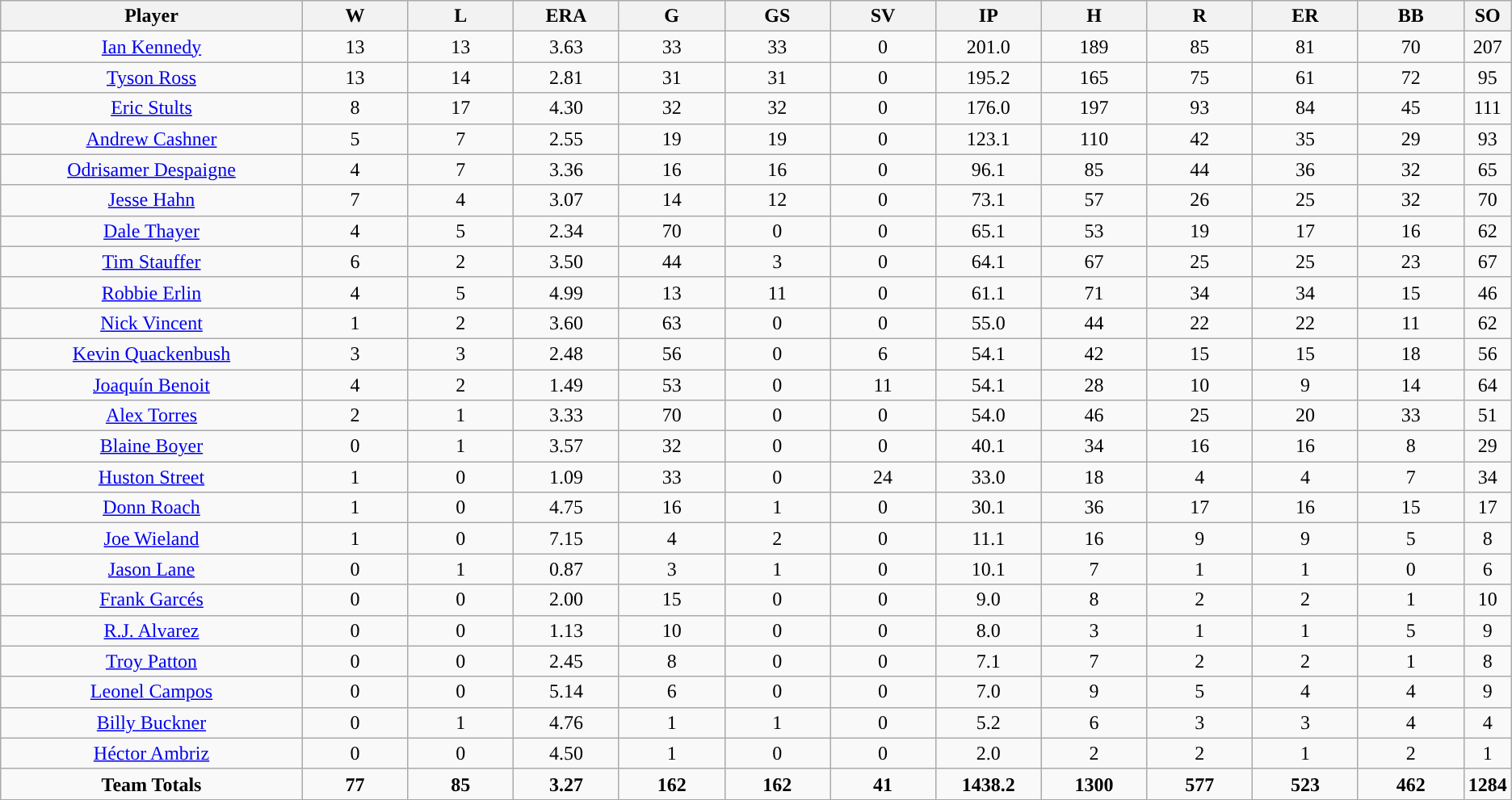<table class=wikitable style="text-align:center">
<tr>
<th bgcolor=#DDDDFF; width="20%">Player</th>
<th bgcolor=#DDDDFF; width="7%">W</th>
<th bgcolor=#DDDDFF; width="7%">L</th>
<th bgcolor=#DDDDFF; width="7%">ERA</th>
<th bgcolor=#DDDDFF; width="7%">G</th>
<th bgcolor=#DDDDFF; width="7%">GS</th>
<th bgcolor=#DDDDFF; width="7%">SV</th>
<th bgcolor=#DDDDFF; width="7%">IP</th>
<th bgcolor=#DDDDFF; width="7%">H</th>
<th bgcolor=#DDDDFF; width="7%">R</th>
<th bgcolor=#DDDDFF; width="7%">ER</th>
<th bgcolor=#DDDDFF; width="7%'">BB</th>
<th bgcolor=#DDDDFF; width="7%">SO</th>
</tr>
<tr>
<td><a href='#'>Ian Kennedy</a></td>
<td>13</td>
<td>13</td>
<td>3.63</td>
<td>33</td>
<td>33</td>
<td>0</td>
<td>201.0</td>
<td>189</td>
<td>85</td>
<td>81</td>
<td>70</td>
<td>207</td>
</tr>
<tr>
<td><a href='#'>Tyson Ross</a></td>
<td>13</td>
<td>14</td>
<td>2.81</td>
<td>31</td>
<td>31</td>
<td>0</td>
<td>195.2</td>
<td>165</td>
<td>75</td>
<td>61</td>
<td>72</td>
<td>95</td>
</tr>
<tr>
<td><a href='#'>Eric Stults</a></td>
<td>8</td>
<td>17</td>
<td>4.30</td>
<td>32</td>
<td>32</td>
<td>0</td>
<td>176.0</td>
<td>197</td>
<td>93</td>
<td>84</td>
<td>45</td>
<td>111</td>
</tr>
<tr>
<td><a href='#'>Andrew Cashner</a></td>
<td>5</td>
<td>7</td>
<td>2.55</td>
<td>19</td>
<td>19</td>
<td>0</td>
<td>123.1</td>
<td>110</td>
<td>42</td>
<td>35</td>
<td>29</td>
<td>93</td>
</tr>
<tr>
<td><a href='#'>Odrisamer Despaigne</a></td>
<td>4</td>
<td>7</td>
<td>3.36</td>
<td>16</td>
<td>16</td>
<td>0</td>
<td>96.1</td>
<td>85</td>
<td>44</td>
<td>36</td>
<td>32</td>
<td>65</td>
</tr>
<tr>
<td><a href='#'>Jesse Hahn</a></td>
<td>7</td>
<td>4</td>
<td>3.07</td>
<td>14</td>
<td>12</td>
<td>0</td>
<td>73.1</td>
<td>57</td>
<td>26</td>
<td>25</td>
<td>32</td>
<td>70</td>
</tr>
<tr>
<td><a href='#'>Dale Thayer</a></td>
<td>4</td>
<td>5</td>
<td>2.34</td>
<td>70</td>
<td>0</td>
<td>0</td>
<td>65.1</td>
<td>53</td>
<td>19</td>
<td>17</td>
<td>16</td>
<td>62</td>
</tr>
<tr>
<td><a href='#'>Tim Stauffer</a></td>
<td>6</td>
<td>2</td>
<td>3.50</td>
<td>44</td>
<td>3</td>
<td>0</td>
<td>64.1</td>
<td>67</td>
<td>25</td>
<td>25</td>
<td>23</td>
<td>67</td>
</tr>
<tr>
<td><a href='#'>Robbie Erlin</a></td>
<td>4</td>
<td>5</td>
<td>4.99</td>
<td>13</td>
<td>11</td>
<td>0</td>
<td>61.1</td>
<td>71</td>
<td>34</td>
<td>34</td>
<td>15</td>
<td>46</td>
</tr>
<tr>
<td><a href='#'>Nick Vincent</a></td>
<td>1</td>
<td>2</td>
<td>3.60</td>
<td>63</td>
<td>0</td>
<td>0</td>
<td>55.0</td>
<td>44</td>
<td>22</td>
<td>22</td>
<td>11</td>
<td>62</td>
</tr>
<tr>
<td><a href='#'>Kevin Quackenbush</a></td>
<td>3</td>
<td>3</td>
<td>2.48</td>
<td>56</td>
<td>0</td>
<td>6</td>
<td>54.1</td>
<td>42</td>
<td>15</td>
<td>15</td>
<td>18</td>
<td>56</td>
</tr>
<tr>
<td><a href='#'>Joaquín Benoit</a></td>
<td>4</td>
<td>2</td>
<td>1.49</td>
<td>53</td>
<td>0</td>
<td>11</td>
<td>54.1</td>
<td>28</td>
<td>10</td>
<td>9</td>
<td>14</td>
<td>64</td>
</tr>
<tr>
<td><a href='#'>Alex Torres</a></td>
<td>2</td>
<td>1</td>
<td>3.33</td>
<td>70</td>
<td>0</td>
<td>0</td>
<td>54.0</td>
<td>46</td>
<td>25</td>
<td>20</td>
<td>33</td>
<td>51</td>
</tr>
<tr>
<td><a href='#'>Blaine Boyer</a></td>
<td>0</td>
<td>1</td>
<td>3.57</td>
<td>32</td>
<td>0</td>
<td>0</td>
<td>40.1</td>
<td>34</td>
<td>16</td>
<td>16</td>
<td>8</td>
<td>29</td>
</tr>
<tr>
<td><a href='#'>Huston Street</a></td>
<td>1</td>
<td>0</td>
<td>1.09</td>
<td>33</td>
<td>0</td>
<td>24</td>
<td>33.0</td>
<td>18</td>
<td>4</td>
<td>4</td>
<td>7</td>
<td>34</td>
</tr>
<tr>
<td><a href='#'>Donn Roach</a></td>
<td>1</td>
<td>0</td>
<td>4.75</td>
<td>16</td>
<td>1</td>
<td>0</td>
<td>30.1</td>
<td>36</td>
<td>17</td>
<td>16</td>
<td>15</td>
<td>17</td>
</tr>
<tr>
<td><a href='#'>Joe Wieland</a></td>
<td>1</td>
<td>0</td>
<td>7.15</td>
<td>4</td>
<td>2</td>
<td>0</td>
<td>11.1</td>
<td>16</td>
<td>9</td>
<td>9</td>
<td>5</td>
<td>8</td>
</tr>
<tr>
<td><a href='#'>Jason Lane</a></td>
<td>0</td>
<td>1</td>
<td>0.87</td>
<td>3</td>
<td>1</td>
<td>0</td>
<td>10.1</td>
<td>7</td>
<td>1</td>
<td>1</td>
<td>0</td>
<td>6</td>
</tr>
<tr>
<td><a href='#'>Frank Garcés</a></td>
<td>0</td>
<td>0</td>
<td>2.00</td>
<td>15</td>
<td>0</td>
<td>0</td>
<td>9.0</td>
<td>8</td>
<td>2</td>
<td>2</td>
<td>1</td>
<td>10</td>
</tr>
<tr>
<td><a href='#'>R.J. Alvarez</a></td>
<td>0</td>
<td>0</td>
<td>1.13</td>
<td>10</td>
<td>0</td>
<td>0</td>
<td>8.0</td>
<td>3</td>
<td>1</td>
<td>1</td>
<td>5</td>
<td>9</td>
</tr>
<tr>
<td><a href='#'>Troy Patton</a></td>
<td>0</td>
<td>0</td>
<td>2.45</td>
<td>8</td>
<td>0</td>
<td>0</td>
<td>7.1</td>
<td>7</td>
<td>2</td>
<td>2</td>
<td>1</td>
<td>8</td>
</tr>
<tr>
<td><a href='#'>Leonel Campos</a></td>
<td>0</td>
<td>0</td>
<td>5.14</td>
<td>6</td>
<td>0</td>
<td>0</td>
<td>7.0</td>
<td>9</td>
<td>5</td>
<td>4</td>
<td>4</td>
<td>9</td>
</tr>
<tr>
<td><a href='#'>Billy Buckner</a></td>
<td>0</td>
<td>1</td>
<td>4.76</td>
<td>1</td>
<td>1</td>
<td>0</td>
<td>5.2</td>
<td>6</td>
<td>3</td>
<td>3</td>
<td>4</td>
<td>4</td>
</tr>
<tr>
<td><a href='#'>Héctor Ambriz</a></td>
<td>0</td>
<td>0</td>
<td>4.50</td>
<td>1</td>
<td>0</td>
<td>0</td>
<td>2.0</td>
<td>2</td>
<td>2</td>
<td>1</td>
<td>2</td>
<td>1</td>
</tr>
<tr>
<td><strong>Team Totals</strong></td>
<td><strong>77</strong></td>
<td><strong>85</strong></td>
<td><strong>3.27</strong></td>
<td><strong>162</strong></td>
<td><strong>162</strong></td>
<td><strong>41</strong></td>
<td><strong>1438.2</strong></td>
<td><strong>1300</strong></td>
<td><strong>577</strong></td>
<td><strong>523</strong></td>
<td><strong>462</strong></td>
<td><strong>1284</strong></td>
</tr>
</table>
